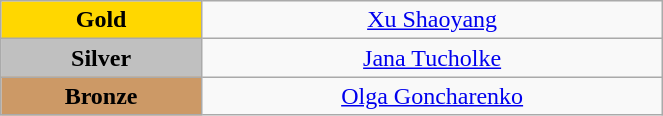<table class="wikitable" style="text-align:center; " width="35%">
<tr>
<td bgcolor="gold"><strong>Gold</strong></td>
<td><a href='#'>Xu Shaoyang</a><br>  <small><em></em></small></td>
</tr>
<tr>
<td bgcolor="silver"><strong>Silver</strong></td>
<td><a href='#'>Jana Tucholke</a><br>  <small><em></em></small></td>
</tr>
<tr>
<td bgcolor="CC9966"><strong>Bronze</strong></td>
<td><a href='#'>Olga Goncharenko</a><br>  <small><em></em></small></td>
</tr>
</table>
